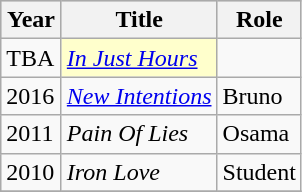<table class="wikitable">
<tr style="background:#ccc; text-align:center;">
<th style="width:33px;">Year</th>
<th>Title</th>
<th>Role</th>
</tr>
<tr>
<td>TBA</td>
<td style="background:#FFFFCC;"><em><a href='#'>In Just Hours</a></em></td>
<td></td>
</tr>
<tr>
<td>2016</td>
<td><em><a href='#'>New Intentions</a></em></td>
<td>Bruno</td>
</tr>
<tr>
<td>2011</td>
<td><em>Pain Of Lies</em></td>
<td>Osama</td>
</tr>
<tr>
<td>2010</td>
<td><em>Iron Love</em></td>
<td>Student</td>
</tr>
<tr>
</tr>
</table>
